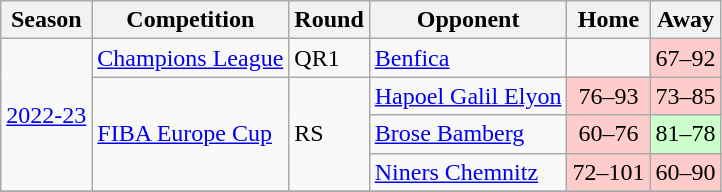<table class="wikitable">
<tr>
<th>Season</th>
<th>Competition</th>
<th>Round</th>
<th>Opponent</th>
<th>Home</th>
<th>Away</th>
</tr>
<tr>
<td rowspan=4><a href='#'>2022-23</a></td>
<td><a href='#'>Champions League</a></td>
<td>QR1</td>
<td> <a href='#'>Benfica</a></td>
<td bgcolor="" style="text-align:center;"></td>
<td bgcolor="#fcc" style="text-align:center;">67–92</td>
</tr>
<tr>
<td rowspan=3><a href='#'>FIBA Europe Cup</a></td>
<td rowspan=3>RS</td>
<td> <a href='#'>Hapoel Galil Elyon</a></td>
<td bgcolor="#fcc" style="text-align:center;">76–93</td>
<td bgcolor="#fcc" style="text-align:center;">73–85</td>
</tr>
<tr>
<td> <a href='#'>Brose Bamberg</a></td>
<td bgcolor="#fcc" style="text-align:center;">60–76</td>
<td bgcolor="#cfc" style="text-align:center;">81–78</td>
</tr>
<tr>
<td> <a href='#'>Niners Chemnitz</a></td>
<td bgcolor="#fcc" style="text-align:center;">72–101</td>
<td bgcolor="#fcc" style="text-align:center;">60–90</td>
</tr>
<tr>
</tr>
</table>
